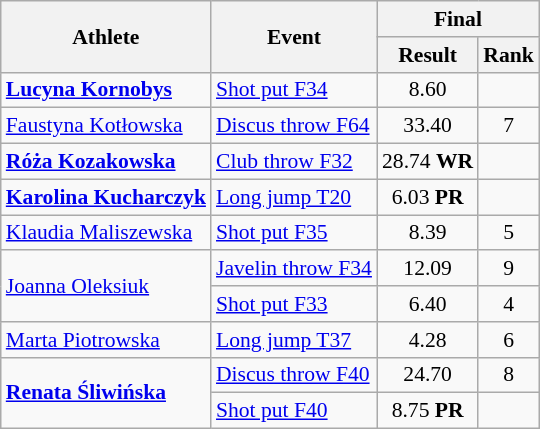<table class=wikitable style="font-size:90%">
<tr>
<th rowspan="2">Athlete</th>
<th rowspan="2">Event</th>
<th colspan="3">Final</th>
</tr>
<tr>
<th>Result</th>
<th>Rank</th>
</tr>
<tr align=center>
<td align=left><strong><a href='#'>Lucyna Kornobys</a></strong></td>
<td align=left><a href='#'>Shot put F34</a></td>
<td>8.60</td>
<td></td>
</tr>
<tr align=center>
<td align=left><a href='#'>Faustyna Kotłowska</a></td>
<td align=left><a href='#'>Discus throw F64</a></td>
<td>33.40</td>
<td>7</td>
</tr>
<tr align=center>
<td align=left><strong><a href='#'>Róża Kozakowska</a></strong></td>
<td align=left><a href='#'>Club throw F32</a></td>
<td>28.74 <strong>WR</strong></td>
<td></td>
</tr>
<tr align=center>
<td align=left><strong><a href='#'>Karolina Kucharczyk</a></strong></td>
<td align=left><a href='#'>Long jump T20</a></td>
<td>6.03 <strong>PR</strong></td>
<td></td>
</tr>
<tr align=center>
<td align=left><a href='#'>Klaudia Maliszewska</a></td>
<td align=left><a href='#'>Shot put F35</a></td>
<td>8.39</td>
<td>5</td>
</tr>
<tr align=center>
<td align=left rowspan=2><a href='#'>Joanna Oleksiuk</a></td>
<td align=left><a href='#'>Javelin throw F34</a></td>
<td>12.09</td>
<td>9</td>
</tr>
<tr align=center>
<td align=left><a href='#'>Shot put F33</a></td>
<td>6.40</td>
<td>4</td>
</tr>
<tr align=center>
<td align=left><a href='#'>Marta Piotrowska</a></td>
<td align=left><a href='#'>Long jump T37</a></td>
<td>4.28</td>
<td>6</td>
</tr>
<tr align=center>
<td align=left rowspan=2><strong><a href='#'>Renata Śliwińska</a></strong></td>
<td align=left><a href='#'>Discus throw F40</a></td>
<td>24.70</td>
<td>8</td>
</tr>
<tr align=center>
<td align=left><a href='#'>Shot put F40</a></td>
<td>8.75 <strong>PR</strong></td>
<td></td>
</tr>
</table>
